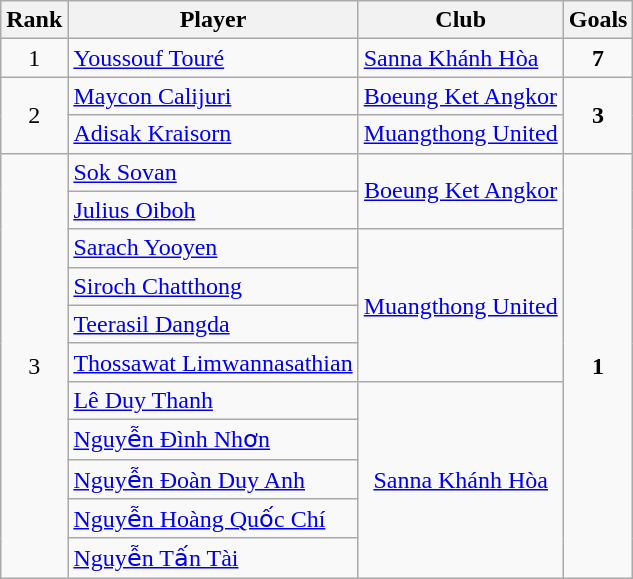<table class="wikitable" style="text-align:center;">
<tr>
<th>Rank</th>
<th>Player</th>
<th>Club</th>
<th>Goals</th>
</tr>
<tr>
<td>1</td>
<td align="left"> <a href='#'>Youssouf Touré</a></td>
<td align="left"> <a href='#'>Sanna Khánh Hòa</a></td>
<td><strong>7</strong></td>
</tr>
<tr>
<td rowspan=2>2</td>
<td align="left"> <a href='#'>Maycon Calijuri</a></td>
<td align="left"> <a href='#'>Boeung Ket Angkor</a></td>
<td rowspan=2><strong>3</strong></td>
</tr>
<tr>
<td align="left"> <a href='#'>Adisak Kraisorn</a></td>
<td align="left"> <a href='#'>Muangthong United</a></td>
</tr>
<tr>
<td rowspan=11>3</td>
<td align="left"> <a href='#'>Sok Sovan</a></td>
<td rowspan=2> <a href='#'>Boeung Ket Angkor</a></td>
<td rowspan=11><strong>1</strong></td>
</tr>
<tr>
<td align="left"> <a href='#'>Julius Oiboh</a></td>
</tr>
<tr>
<td align="left"> <a href='#'>Sarach Yooyen</a></td>
<td rowspan=4> <a href='#'>Muangthong United</a></td>
</tr>
<tr>
<td align="left"> <a href='#'>Siroch Chatthong</a></td>
</tr>
<tr>
<td align="left"> <a href='#'>Teerasil Dangda</a></td>
</tr>
<tr>
<td align="left"> <a href='#'>Thossawat Limwannasathian</a></td>
</tr>
<tr>
<td align="left"> <a href='#'>Lê Duy Thanh </a></td>
<td rowspan=5> <a href='#'>Sanna Khánh Hòa</a></td>
</tr>
<tr>
<td align="left"> <a href='#'>Nguyễn Đình Nhơn</a></td>
</tr>
<tr>
<td align="left"> <a href='#'>Nguyễn Đoàn Duy Anh</a></td>
</tr>
<tr>
<td align="left"> <a href='#'>Nguyễn Hoàng Quốc Chí</a></td>
</tr>
<tr>
<td align="left"> <a href='#'>Nguyễn Tấn Tài</a></td>
</tr>
</table>
